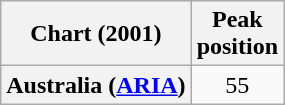<table class="wikitable plainrowheaders">
<tr>
<th>Chart (2001)</th>
<th>Peak<br>position</th>
</tr>
<tr>
<th scope="row">Australia (<a href='#'>ARIA</a>)</th>
<td align="center">55</td>
</tr>
</table>
